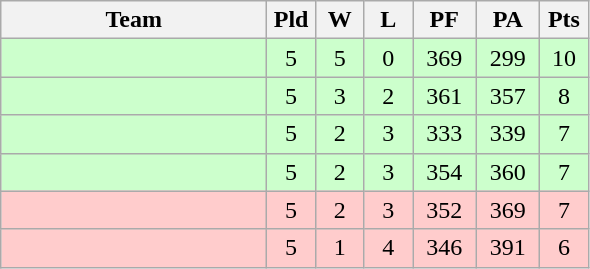<table class="wikitable" style="text-align:center;">
<tr>
<th width=170>Team</th>
<th width=25>Pld</th>
<th width=25>W</th>
<th width=25>L</th>
<th width=35>PF</th>
<th width=35>PA</th>
<th width=25>Pts</th>
</tr>
<tr bgcolor=#ccffcc>
<td align="left"></td>
<td>5</td>
<td>5</td>
<td>0</td>
<td>369</td>
<td>299</td>
<td>10</td>
</tr>
<tr bgcolor=#ccffcc>
<td align="left"></td>
<td>5</td>
<td>3</td>
<td>2</td>
<td>361</td>
<td>357</td>
<td>8</td>
</tr>
<tr bgcolor=#ccffcc>
<td align="left"></td>
<td>5</td>
<td>2</td>
<td>3</td>
<td>333</td>
<td>339</td>
<td>7</td>
</tr>
<tr bgcolor=#ccffcc>
<td align="left"></td>
<td>5</td>
<td>2</td>
<td>3</td>
<td>354</td>
<td>360</td>
<td>7</td>
</tr>
<tr bgcolor=#ffcccc>
<td align="left"></td>
<td>5</td>
<td>2</td>
<td>3</td>
<td>352</td>
<td>369</td>
<td>7</td>
</tr>
<tr bgcolor=#ffcccc>
<td align="left"></td>
<td>5</td>
<td>1</td>
<td>4</td>
<td>346</td>
<td>391</td>
<td>6</td>
</tr>
</table>
